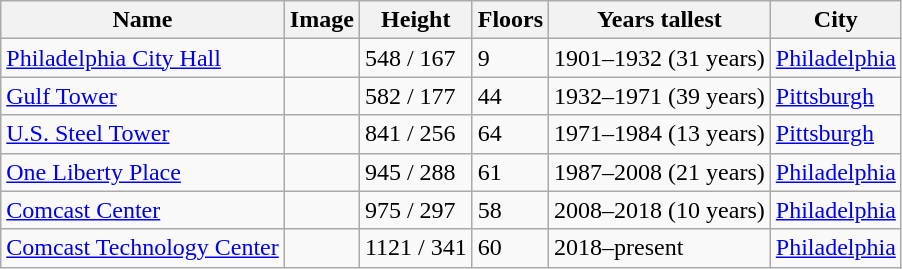<table class="wikitable">
<tr>
<th>Name</th>
<th>Image</th>
<th>Height</th>
<th>Floors</th>
<th>Years tallest</th>
<th>City</th>
</tr>
<tr>
<td><a href='#'>Philadelphia City Hall</a></td>
<td></td>
<td>548 / 167</td>
<td>9</td>
<td>1901–1932 (31 years)</td>
<td><a href='#'>Philadelphia</a></td>
</tr>
<tr>
<td><a href='#'>Gulf Tower</a></td>
<td></td>
<td>582 / 177</td>
<td>44</td>
<td>1932–1971 (39 years)</td>
<td><a href='#'>Pittsburgh</a></td>
</tr>
<tr>
<td><a href='#'>U.S. Steel Tower</a></td>
<td></td>
<td>841 / 256</td>
<td>64</td>
<td>1971–1984 (13 years)</td>
<td><a href='#'>Pittsburgh</a></td>
</tr>
<tr>
<td><a href='#'>One Liberty Place</a></td>
<td></td>
<td>945 / 288</td>
<td>61</td>
<td>1987–2008 (21 years)</td>
<td><a href='#'>Philadelphia</a></td>
</tr>
<tr>
<td><a href='#'>Comcast Center</a></td>
<td></td>
<td>975 / 297</td>
<td>58</td>
<td>2008–2018 (10 years)</td>
<td><a href='#'>Philadelphia</a></td>
</tr>
<tr>
<td><a href='#'>Comcast Technology Center</a></td>
<td></td>
<td>1121 / 341</td>
<td>60</td>
<td>2018–present</td>
<td><a href='#'>Philadelphia</a></td>
</tr>
</table>
